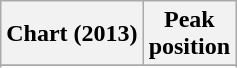<table class="wikitable sortable plainrowheaders" style="text-align:center">
<tr>
<th scope="col">Chart (2013)</th>
<th scope="col">Peak<br>position</th>
</tr>
<tr>
</tr>
<tr>
</tr>
</table>
